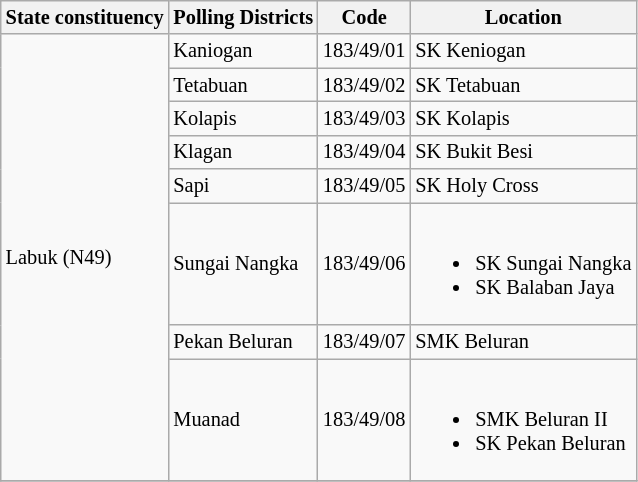<table class="wikitable sortable mw-collapsible" style="white-space:nowrap;font-size:85%">
<tr>
<th>State constituency</th>
<th>Polling Districts</th>
<th>Code</th>
<th>Location</th>
</tr>
<tr>
<td rowspan="8">Labuk (N49)</td>
<td>Kaniogan</td>
<td>183/49/01</td>
<td>SK Keniogan</td>
</tr>
<tr>
<td>Tetabuan</td>
<td>183/49/02</td>
<td>SK Tetabuan</td>
</tr>
<tr>
<td>Kolapis</td>
<td>183/49/03</td>
<td>SK Kolapis</td>
</tr>
<tr>
<td>Klagan</td>
<td>183/49/04</td>
<td>SK Bukit Besi</td>
</tr>
<tr>
<td>Sapi</td>
<td>183/49/05</td>
<td>SK Holy Cross</td>
</tr>
<tr>
<td>Sungai Nangka</td>
<td>183/49/06</td>
<td><br><ul><li>SK Sungai Nangka</li><li>SK Balaban Jaya</li></ul></td>
</tr>
<tr>
<td>Pekan Beluran</td>
<td>183/49/07</td>
<td>SMK Beluran</td>
</tr>
<tr>
<td>Muanad</td>
<td>183/49/08</td>
<td><br><ul><li>SMK Beluran II</li><li>SK Pekan Beluran</li></ul></td>
</tr>
<tr>
</tr>
</table>
